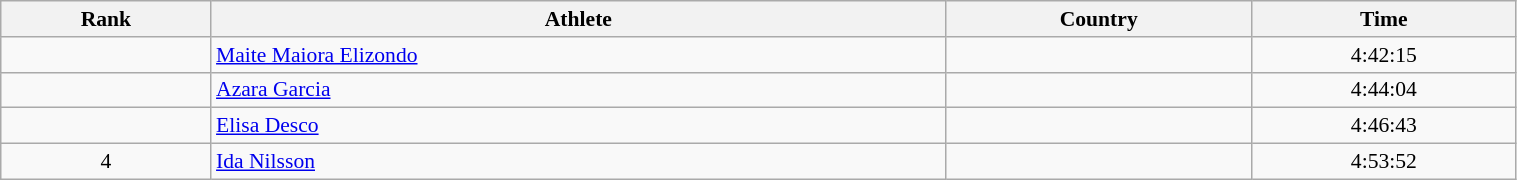<table class="wikitable" width=80% style="font-size:90%; text-align:center;">
<tr>
<th>Rank</th>
<th>Athlete</th>
<th>Country</th>
<th>Time</th>
</tr>
<tr>
<td></td>
<td align=left><a href='#'>Maite Maiora Elizondo</a></td>
<td align=left></td>
<td>4:42:15</td>
</tr>
<tr>
<td></td>
<td align=left><a href='#'>Azara Garcia</a></td>
<td align=left></td>
<td>4:44:04</td>
</tr>
<tr>
<td></td>
<td align=left><a href='#'>Elisa Desco</a></td>
<td align=left></td>
<td>4:46:43</td>
</tr>
<tr>
<td>4</td>
<td align=left><a href='#'>Ida Nilsson</a></td>
<td align=left></td>
<td>4:53:52</td>
</tr>
</table>
